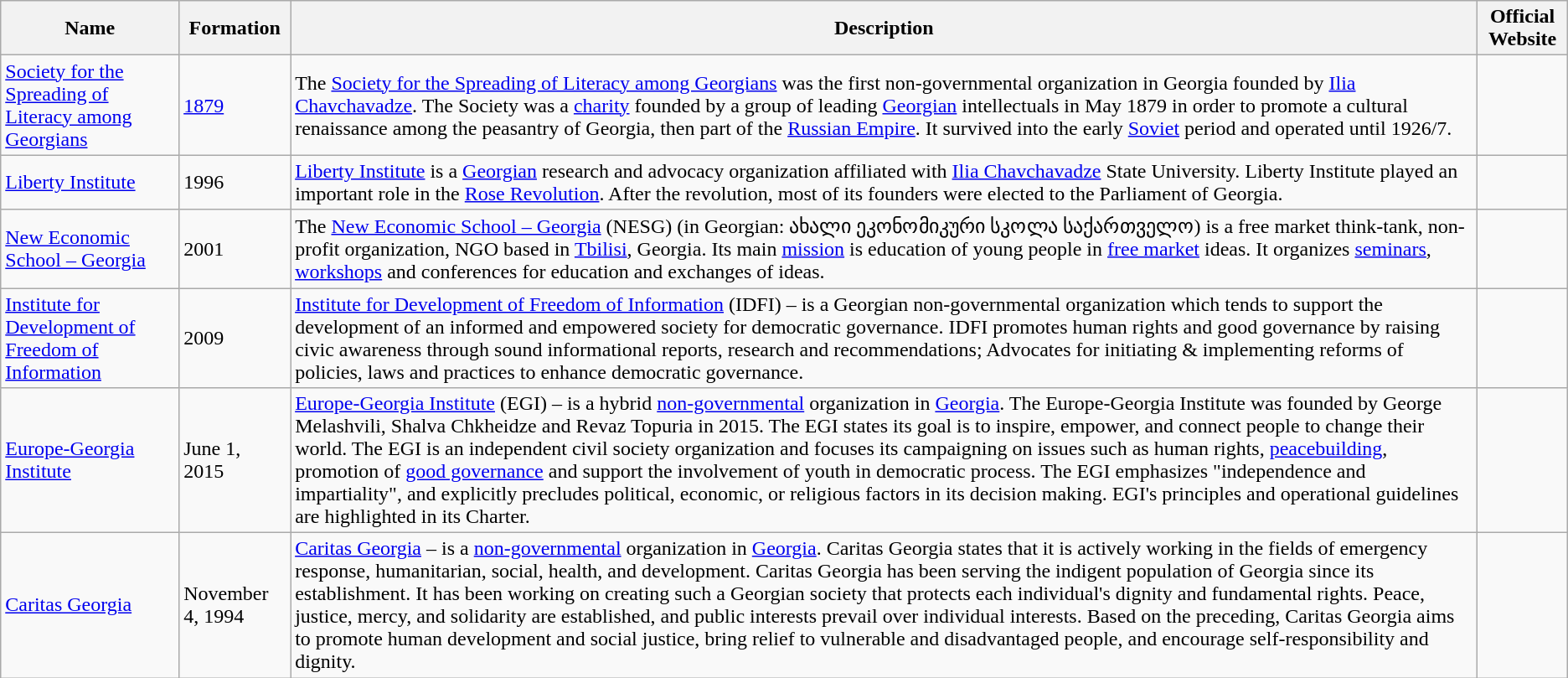<table class="wikitable">
<tr>
<th>Name</th>
<th>Formation</th>
<th>Description</th>
<th>Official Website</th>
</tr>
<tr>
<td><a href='#'>Society for the Spreading of Literacy among Georgians</a></td>
<td><a href='#'>1879</a></td>
<td>The <a href='#'>Society for the Spreading of Literacy among Georgians</a> was the first non-governmental organization in Georgia founded by <a href='#'>Ilia Chavchavadze</a>. The Society was a <a href='#'>charity</a> founded by a group of leading <a href='#'>Georgian</a> intellectuals in May 1879 in order to promote a cultural renaissance among the peasantry of Georgia, then part of the <a href='#'>Russian Empire</a>. It survived into the early <a href='#'>Soviet</a> period and operated until 1926/7.</td>
<td></td>
</tr>
<tr>
<td><a href='#'>Liberty Institute</a></td>
<td>1996</td>
<td><a href='#'>Liberty Institute</a> is a <a href='#'>Georgian</a> research and advocacy organization affiliated with <a href='#'>Ilia Chavchavadze</a> State University. Liberty Institute played an important role in the <a href='#'>Rose Revolution</a>. After the revolution, most of its founders were elected to the Parliament of Georgia.</td>
<td></td>
</tr>
<tr>
<td><a href='#'>New Economic School – Georgia</a></td>
<td>2001</td>
<td>The <a href='#'>New Economic School – Georgia</a> (NESG) (in Georgian: ახალი ეკონომიკური სკოლა საქართველო) is a free market think-tank, non-profit organization, NGO based in <a href='#'>Tbilisi</a>, Georgia. Its main <a href='#'>mission</a> is education of young people in <a href='#'>free market</a> ideas. It organizes <a href='#'>seminars</a>, <a href='#'>workshops</a> and conferences for education and exchanges of ideas.</td>
<td></td>
</tr>
<tr>
<td><a href='#'>Institute for Development of Freedom of Information</a></td>
<td>2009</td>
<td><a href='#'>Institute for Development of Freedom of Information</a> (IDFI) – is a Georgian non-governmental organization which tends to support the development of an informed and empowered society for democratic governance. IDFI promotes human rights and good governance by raising civic awareness through sound informational reports, research and recommendations; Advocates for initiating & implementing reforms of policies, laws and practices to enhance democratic governance.</td>
<td></td>
</tr>
<tr>
<td><a href='#'>Europe-Georgia Institute</a></td>
<td>June 1, 2015</td>
<td><a href='#'>Europe-Georgia Institute</a> (EGI) – is a hybrid <a href='#'>non-governmental</a> organization in <a href='#'>Georgia</a>. The Europe-Georgia Institute was founded by George Melashvili, Shalva Chkheidze and Revaz Topuria in 2015. The EGI states its goal is to inspire, empower, and connect people to change their world. The EGI is an independent civil society organization and focuses its campaigning on issues such as human rights, <a href='#'>peacebuilding</a>, promotion of <a href='#'>good governance</a> and support the involvement of youth in democratic process. The EGI emphasizes "independence and impartiality", and explicitly precludes political, economic, or religious factors in its decision making. EGI's principles and operational guidelines are highlighted in its Charter.</td>
<td></td>
</tr>
<tr>
<td><a href='#'>Caritas Georgia</a></td>
<td>November 4, 1994</td>
<td><a href='#'>Caritas Georgia</a> – is a <a href='#'>non-governmental</a> organization in <a href='#'>Georgia</a>. Caritas Georgia states that it is actively working in the fields of emergency response, humanitarian, social, health, and development. Caritas Georgia has been serving the indigent population of Georgia since its establishment. It has been working on creating such a Georgian society that protects each individual's dignity and fundamental rights. Peace, justice, mercy, and solidarity are established, and public interests prevail over individual interests. Based on the preceding, Caritas Georgia aims to promote human development and social justice, bring relief to vulnerable and disadvantaged people, and encourage self-responsibility and dignity.</td>
<td></td>
</tr>
</table>
